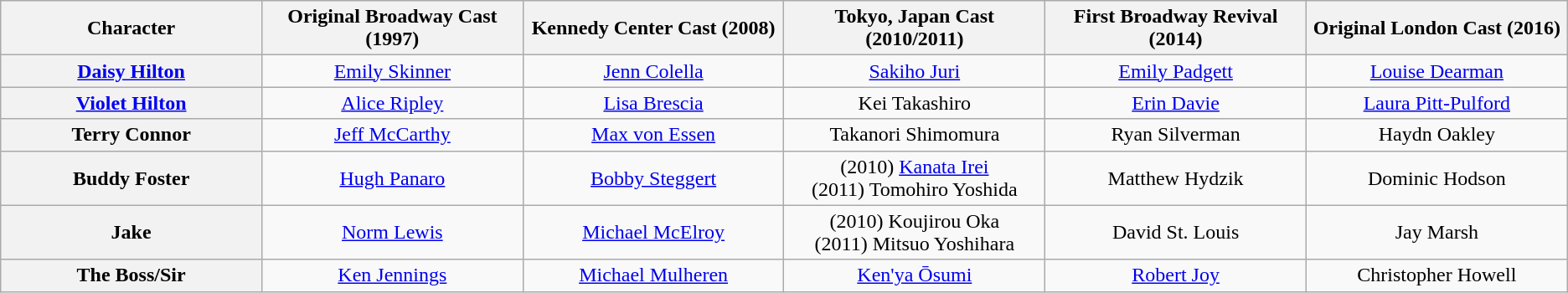<table class="wikitable">
<tr>
<th style="width:10%;">Character</th>
<th style="width:10%;">Original Broadway Cast (1997)</th>
<th style="width:10%;">Kennedy Center Cast (2008)</th>
<th style="width:10%;">Tokyo, Japan Cast <br> (2010/2011)</th>
<th style="width:10%;">First Broadway Revival (2014)</th>
<th style="width:10%;">Original London Cast (2016)</th>
</tr>
<tr>
<th><a href='#'>Daisy Hilton</a></th>
<td style="text-align:center;"><a href='#'>Emily Skinner</a></td>
<td colspan="1" style="text-align:center;"><a href='#'>Jenn Colella</a></td>
<td style="text-align:center;"><a href='#'>Sakiho Juri</a></td>
<td style="text-align:center;"><a href='#'>Emily Padgett</a></td>
<td style="text-align:center;"><a href='#'>Louise Dearman</a></td>
</tr>
<tr>
<th><a href='#'>Violet Hilton</a></th>
<td style="text-align:center;"><a href='#'>Alice Ripley</a></td>
<td colspan="1" style="text-align:center;"><a href='#'>Lisa Brescia</a></td>
<td style="text-align:center;">Kei Takashiro</td>
<td style="text-align:center;"><a href='#'>Erin Davie</a></td>
<td style="text-align:center;"><a href='#'>Laura Pitt-Pulford</a></td>
</tr>
<tr>
<th>Terry Connor</th>
<td style="text-align:center;"><a href='#'>Jeff McCarthy</a></td>
<td colspan="1" style="text-align:center;"><a href='#'>Max von Essen</a></td>
<td style="text-align:center;">Takanori Shimomura</td>
<td style="text-align:center;">Ryan Silverman</td>
<td style="text-align:center;">Haydn Oakley</td>
</tr>
<tr>
<th>Buddy Foster</th>
<td style="text-align:center;"><a href='#'>Hugh Panaro</a></td>
<td colspan="1" style="text-align:center;"><a href='#'>Bobby Steggert</a></td>
<td style="text-align:center;">(2010) <a href='#'>Kanata Irei</a> <br>(2011) Tomohiro Yoshida</td>
<td style="text-align:center;">Matthew Hydzik</td>
<td style="text-align:center;">Dominic Hodson</td>
</tr>
<tr>
<th>Jake</th>
<td style="text-align:center;"><a href='#'>Norm Lewis</a></td>
<td colspan="1" style="text-align:center;"><a href='#'>Michael McElroy</a></td>
<td style="text-align:center;">(2010) Koujirou Oka <br>(2011) Mitsuo Yoshihara</td>
<td style="text-align:center;">David St. Louis</td>
<td style="text-align:center;">Jay Marsh</td>
</tr>
<tr>
<th>The Boss/Sir</th>
<td style="text-align:center;"><a href='#'>Ken Jennings</a></td>
<td colspan="1" style="text-align:center;"><a href='#'>Michael Mulheren</a></td>
<td style="text-align:center;"><a href='#'>Ken'ya Ōsumi</a></td>
<td style="text-align:center;"><a href='#'>Robert Joy</a></td>
<td style="text-align:center;">Christopher Howell</td>
</tr>
</table>
